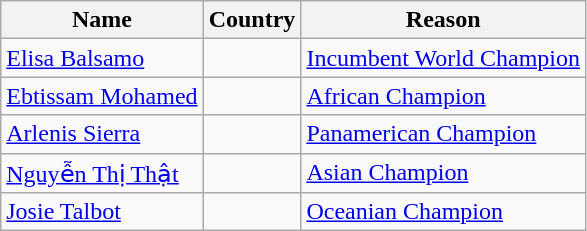<table class="wikitable">
<tr>
<th>Name</th>
<th>Country</th>
<th>Reason</th>
</tr>
<tr>
<td><a href='#'>Elisa Balsamo</a></td>
<td></td>
<td><a href='#'>Incumbent World Champion</a></td>
</tr>
<tr>
<td><a href='#'>Ebtissam Mohamed</a></td>
<td></td>
<td><a href='#'>African Champion</a></td>
</tr>
<tr>
<td><a href='#'>Arlenis Sierra</a></td>
<td></td>
<td><a href='#'>Panamerican Champion</a></td>
</tr>
<tr>
<td><a href='#'>Nguyễn Thị Thật</a></td>
<td></td>
<td><a href='#'>Asian Champion</a></td>
</tr>
<tr>
<td><a href='#'>Josie Talbot</a></td>
<td></td>
<td><a href='#'>Oceanian Champion</a></td>
</tr>
</table>
